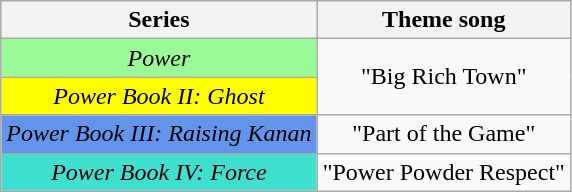<table class="wikitable plainrowheaders" style="text-align:center;">
<tr>
<th scope="col">Series</th>
<th scope="col">Theme song</th>
</tr>
<tr>
<td style="background:#98FB98;"><em>Power</em></td>
<td rowspan="2">"Big Rich Town"</td>
</tr>
<tr>
<td style="background:#FFFF00;"><em>Power Book II: Ghost</em></td>
</tr>
<tr>
<td style="background:#6495ED;"><em>Power Book III: Raising Kanan</em></td>
<td>"Part of the Game"</td>
</tr>
<tr>
<td style="background:#40E0D0;"><em>Power Book IV: Force</em></td>
<td>"Power Powder Respect"</td>
</tr>
</table>
